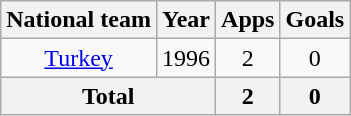<table class="wikitable" style="text-align: center;">
<tr>
<th>National team</th>
<th>Year</th>
<th>Apps</th>
<th>Goals</th>
</tr>
<tr>
<td><a href='#'>Turkey</a></td>
<td>1996</td>
<td>2</td>
<td>0</td>
</tr>
<tr>
<th colspan="2">Total</th>
<th>2</th>
<th>0</th>
</tr>
</table>
